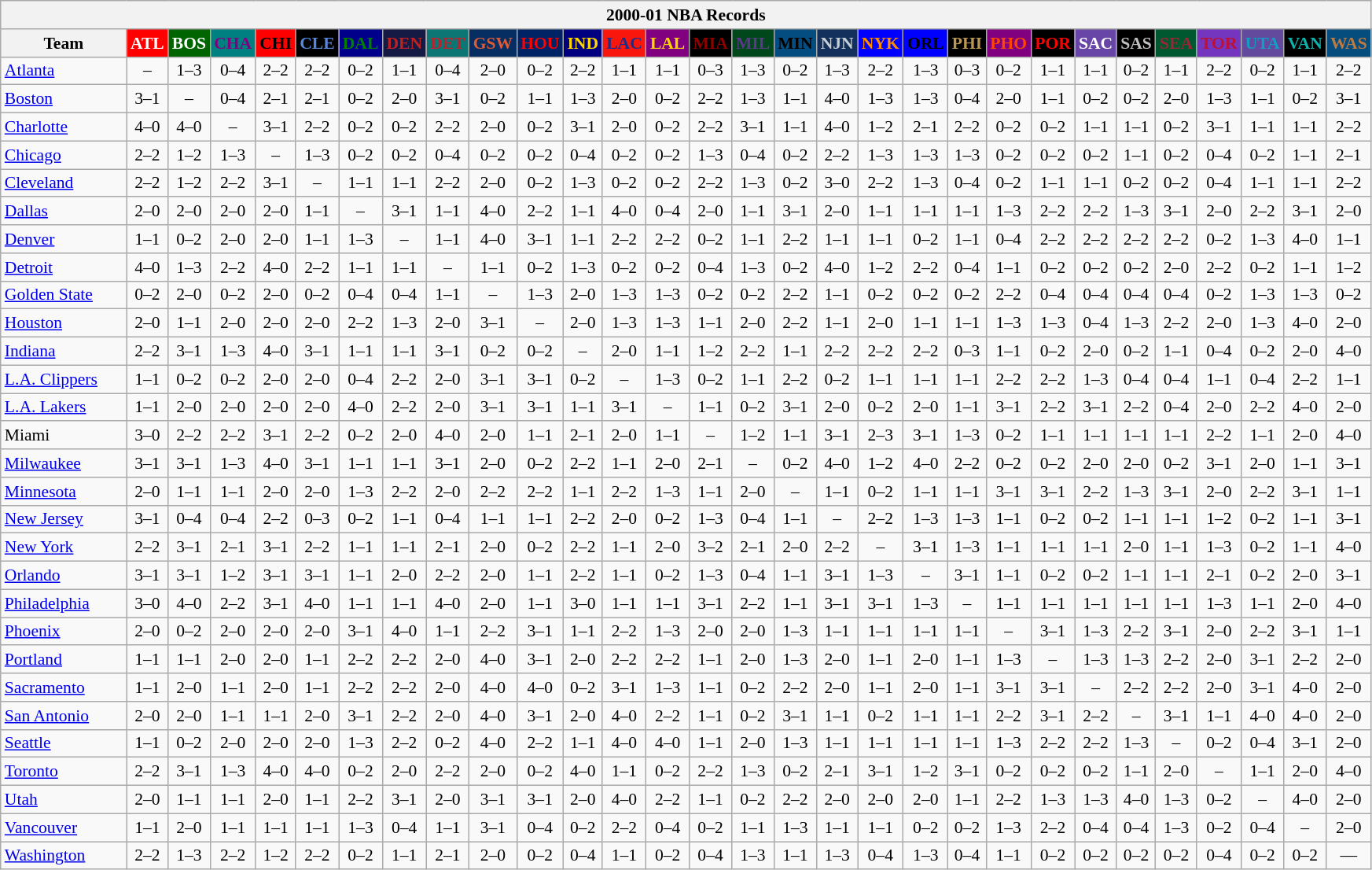<table class="wikitable" style="font-size:90%; text-align:center;">
<tr>
<th colspan=30>2000-01 NBA Records</th>
</tr>
<tr>
<th width=100>Team</th>
<th style="background:#FF0000;color:#FFFFFF;width=35">ATL</th>
<th style="background:#006400;color:#FFFFFF;width=35">BOS</th>
<th style="background:#008080;color:#800080;width=35">CHA</th>
<th style="background:#FF0000;color:#000000;width=35">CHI</th>
<th style="background:#000000;color:#5787DC;width=35">CLE</th>
<th style="background:#00008B;color:#008000;width=35">DAL</th>
<th style="background:#141A44;color:#BC2224;width=35">DEN</th>
<th style="background:#0C7674;color:#BB222C;width=35">DET</th>
<th style="background:#072E63;color:#DC5A34;width=35">GSW</th>
<th style="background:#002366;color:#FF0000;width=35">HOU</th>
<th style="background:#000080;color:#FFD700;width=35">IND</th>
<th style="background:#F9160D;color:#1A2E8B;width=35">LAC</th>
<th style="background:#800080;color:#FFD700;width=35">LAL</th>
<th style="background:#000000;color:#8B0000;width=35">MIA</th>
<th style="background:#00471B;color:#5C378A;width=35">MIL</th>
<th style="background:#044D80;color:#000000;width=35">MIN</th>
<th style="background:#12305B;color:#C4CED4;width=35">NJN</th>
<th style="background:#0000FF;color:#FF8C00;width=35">NYK</th>
<th style="background:#0000FF;color:#000000;width=35">ORL</th>
<th style="background:#000000;color:#BB9754;width=35">PHI</th>
<th style="background:#800080;color:#FF4500;width=35">PHO</th>
<th style="background:#000000;color:#FF0000;width=35">POR</th>
<th style="background:#6846A8;color:#FFFFFF;width=35">SAC</th>
<th style="background:#000000;color:#C0C0C0;width=35">SAS</th>
<th style="background:#005831;color:#992634;width=35">SEA</th>
<th style="background:#7436BF;color:#BE0F34;width=35">TOR</th>
<th style="background:#644A9C;color:#149BC7;width=35">UTA</th>
<th style="background:#000000;color:#0CB2AC;width=35">VAN</th>
<th style="background:#044D7D;color:#BC7A44;width=35">WAS</th>
</tr>
<tr>
<td style="text-align:left;"><a href='#'>Atlanta</a></td>
<td>–</td>
<td>1–3</td>
<td>0–4</td>
<td>2–2</td>
<td>2–2</td>
<td>0–2</td>
<td>1–1</td>
<td>0–4</td>
<td>2–0</td>
<td>0–2</td>
<td>2–2</td>
<td>1–1</td>
<td>1–1</td>
<td>0–3</td>
<td>1–3</td>
<td>0–2</td>
<td>1–3</td>
<td>2–2</td>
<td>1–3</td>
<td>0–3</td>
<td>0–2</td>
<td>1–1</td>
<td>1–1</td>
<td>0–2</td>
<td>1–1</td>
<td>2–2</td>
<td>0–2</td>
<td>1–1</td>
<td>2–2</td>
</tr>
<tr>
<td style="text-align:left;"><a href='#'>Boston</a></td>
<td>3–1</td>
<td>–</td>
<td>0–4</td>
<td>2–1</td>
<td>2–1</td>
<td>0–2</td>
<td>2–0</td>
<td>3–1</td>
<td>0–2</td>
<td>1–1</td>
<td>1–3</td>
<td>2–0</td>
<td>0–2</td>
<td>2–2</td>
<td>1–3</td>
<td>1–1</td>
<td>4–0</td>
<td>1–3</td>
<td>1–3</td>
<td>0–4</td>
<td>2–0</td>
<td>1–1</td>
<td>0–2</td>
<td>0–2</td>
<td>2–0</td>
<td>1–3</td>
<td>1–1</td>
<td>0–2</td>
<td>3–1</td>
</tr>
<tr>
<td style="text-align:left;"><a href='#'>Charlotte</a></td>
<td>4–0</td>
<td>4–0</td>
<td>–</td>
<td>3–1</td>
<td>2–2</td>
<td>0–2</td>
<td>0–2</td>
<td>2–2</td>
<td>2–0</td>
<td>0–2</td>
<td>3–1</td>
<td>2–0</td>
<td>0–2</td>
<td>2–2</td>
<td>3–1</td>
<td>1–1</td>
<td>4–0</td>
<td>1–2</td>
<td>2–1</td>
<td>2–2</td>
<td>0–2</td>
<td>0–2</td>
<td>1–1</td>
<td>1–1</td>
<td>0–2</td>
<td>3–1</td>
<td>1–1</td>
<td>1–1</td>
<td>2–2</td>
</tr>
<tr>
<td style="text-align:left;"><a href='#'>Chicago</a></td>
<td>2–2</td>
<td>1–2</td>
<td>1–3</td>
<td>–</td>
<td>1–3</td>
<td>0–2</td>
<td>0–2</td>
<td>0–4</td>
<td>0–2</td>
<td>0–2</td>
<td>0–4</td>
<td>0–2</td>
<td>0–2</td>
<td>1–3</td>
<td>0–4</td>
<td>0–2</td>
<td>2–2</td>
<td>1–3</td>
<td>1–3</td>
<td>1–3</td>
<td>0–2</td>
<td>0–2</td>
<td>0–2</td>
<td>1–1</td>
<td>0–2</td>
<td>0–4</td>
<td>0–2</td>
<td>1–1</td>
<td>2–1</td>
</tr>
<tr>
<td style="text-align:left;"><a href='#'>Cleveland</a></td>
<td>2–2</td>
<td>1–2</td>
<td>2–2</td>
<td>3–1</td>
<td>–</td>
<td>1–1</td>
<td>1–1</td>
<td>2–2</td>
<td>2–0</td>
<td>0–2</td>
<td>1–3</td>
<td>0–2</td>
<td>0–2</td>
<td>2–2</td>
<td>1–3</td>
<td>0–2</td>
<td>3–0</td>
<td>2–2</td>
<td>1–3</td>
<td>0–4</td>
<td>0–2</td>
<td>1–1</td>
<td>1–1</td>
<td>0–2</td>
<td>0–2</td>
<td>0–4</td>
<td>1–1</td>
<td>1–1</td>
<td>2–2</td>
</tr>
<tr>
<td style="text-align:left;"><a href='#'>Dallas</a></td>
<td>2–0</td>
<td>2–0</td>
<td>2–0</td>
<td>2–0</td>
<td>1–1</td>
<td>–</td>
<td>3–1</td>
<td>1–1</td>
<td>4–0</td>
<td>2–2</td>
<td>1–1</td>
<td>4–0</td>
<td>0–4</td>
<td>2–0</td>
<td>1–1</td>
<td>3–1</td>
<td>2–0</td>
<td>1–1</td>
<td>1–1</td>
<td>1–1</td>
<td>1–3</td>
<td>2–2</td>
<td>2–2</td>
<td>1–3</td>
<td>3–1</td>
<td>2–0</td>
<td>2–2</td>
<td>3–1</td>
<td>2–0</td>
</tr>
<tr>
<td style="text-align:left;"><a href='#'>Denver</a></td>
<td>1–1</td>
<td>0–2</td>
<td>2–0</td>
<td>2–0</td>
<td>1–1</td>
<td>1–3</td>
<td>–</td>
<td>1–1</td>
<td>4–0</td>
<td>3–1</td>
<td>1–1</td>
<td>2–2</td>
<td>2–2</td>
<td>0–2</td>
<td>1–1</td>
<td>2–2</td>
<td>1–1</td>
<td>1–1</td>
<td>0–2</td>
<td>1–1</td>
<td>0–4</td>
<td>2–2</td>
<td>2–2</td>
<td>2–2</td>
<td>2–2</td>
<td>0–2</td>
<td>1–3</td>
<td>4–0</td>
<td>1–1</td>
</tr>
<tr>
<td style="text-align:left;"><a href='#'>Detroit</a></td>
<td>4–0</td>
<td>1–3</td>
<td>2–2</td>
<td>4–0</td>
<td>2–2</td>
<td>1–1</td>
<td>1–1</td>
<td>–</td>
<td>1–1</td>
<td>0–2</td>
<td>1–3</td>
<td>0–2</td>
<td>0–2</td>
<td>0–4</td>
<td>1–3</td>
<td>0–2</td>
<td>4–0</td>
<td>1–2</td>
<td>2–2</td>
<td>0–4</td>
<td>1–1</td>
<td>0–2</td>
<td>0–2</td>
<td>0–2</td>
<td>2–0</td>
<td>2–2</td>
<td>0–2</td>
<td>1–1</td>
<td>1–2</td>
</tr>
<tr>
<td style="text-align:left;"><a href='#'>Golden State</a></td>
<td>0–2</td>
<td>2–0</td>
<td>0–2</td>
<td>2–0</td>
<td>0–2</td>
<td>0–4</td>
<td>0–4</td>
<td>1–1</td>
<td>–</td>
<td>1–3</td>
<td>2–0</td>
<td>1–3</td>
<td>1–3</td>
<td>0–2</td>
<td>0–2</td>
<td>2–2</td>
<td>1–1</td>
<td>0–2</td>
<td>0–2</td>
<td>0–2</td>
<td>2–2</td>
<td>0–4</td>
<td>0–4</td>
<td>0–4</td>
<td>0–4</td>
<td>0–2</td>
<td>1–3</td>
<td>1–3</td>
<td>0–2</td>
</tr>
<tr>
<td style="text-align:left;"><a href='#'>Houston</a></td>
<td>2–0</td>
<td>1–1</td>
<td>2–0</td>
<td>2–0</td>
<td>2–0</td>
<td>2–2</td>
<td>1–3</td>
<td>2–0</td>
<td>3–1</td>
<td>–</td>
<td>2–0</td>
<td>1–3</td>
<td>1–3</td>
<td>1–1</td>
<td>2–0</td>
<td>2–2</td>
<td>1–1</td>
<td>2–0</td>
<td>1–1</td>
<td>1–1</td>
<td>1–3</td>
<td>1–3</td>
<td>0–4</td>
<td>1–3</td>
<td>2–2</td>
<td>2–0</td>
<td>1–3</td>
<td>4–0</td>
<td>2–0</td>
</tr>
<tr>
<td style="text-align:left;"><a href='#'>Indiana</a></td>
<td>2–2</td>
<td>3–1</td>
<td>1–3</td>
<td>4–0</td>
<td>3–1</td>
<td>1–1</td>
<td>1–1</td>
<td>3–1</td>
<td>0–2</td>
<td>0–2</td>
<td>–</td>
<td>2–0</td>
<td>1–1</td>
<td>1–2</td>
<td>2–2</td>
<td>1–1</td>
<td>2–2</td>
<td>2–2</td>
<td>2–2</td>
<td>0–3</td>
<td>1–1</td>
<td>0–2</td>
<td>2–0</td>
<td>0–2</td>
<td>1–1</td>
<td>0–4</td>
<td>0–2</td>
<td>2–0</td>
<td>4–0</td>
</tr>
<tr>
<td style="text-align:left;"><a href='#'>L.A. Clippers</a></td>
<td>1–1</td>
<td>0–2</td>
<td>0–2</td>
<td>2–0</td>
<td>2–0</td>
<td>0–4</td>
<td>2–2</td>
<td>2–0</td>
<td>3–1</td>
<td>3–1</td>
<td>0–2</td>
<td>–</td>
<td>1–3</td>
<td>0–2</td>
<td>1–1</td>
<td>2–2</td>
<td>0–2</td>
<td>1–1</td>
<td>1–1</td>
<td>1–1</td>
<td>2–2</td>
<td>2–2</td>
<td>1–3</td>
<td>0–4</td>
<td>0–4</td>
<td>1–1</td>
<td>0–4</td>
<td>2–2</td>
<td>1–1</td>
</tr>
<tr>
<td style="text-align:left;"><a href='#'>L.A. Lakers</a></td>
<td>1–1</td>
<td>2–0</td>
<td>2–0</td>
<td>2–0</td>
<td>2–0</td>
<td>4–0</td>
<td>2–2</td>
<td>2–0</td>
<td>3–1</td>
<td>3–1</td>
<td>1–1</td>
<td>3–1</td>
<td>–</td>
<td>1–1</td>
<td>0–2</td>
<td>3–1</td>
<td>2–0</td>
<td>0–2</td>
<td>2–0</td>
<td>1–1</td>
<td>3–1</td>
<td>2–2</td>
<td>3–1</td>
<td>2–2</td>
<td>0–4</td>
<td>2–0</td>
<td>2–2</td>
<td>4–0</td>
<td>2–0</td>
</tr>
<tr>
<td style="text-align:left;">Miami</td>
<td>3–0</td>
<td>2–2</td>
<td>2–2</td>
<td>3–1</td>
<td>2–2</td>
<td>0–2</td>
<td>2–0</td>
<td>4–0</td>
<td>2–0</td>
<td>1–1</td>
<td>2–1</td>
<td>2–0</td>
<td>1–1</td>
<td>–</td>
<td>1–2</td>
<td>1–1</td>
<td>3–1</td>
<td>2–3</td>
<td>3–1</td>
<td>1–3</td>
<td>0–2</td>
<td>1–1</td>
<td>1–1</td>
<td>1–1</td>
<td>1–1</td>
<td>2–2</td>
<td>1–1</td>
<td>2–0</td>
<td>4–0</td>
</tr>
<tr>
<td style="text-align:left;"><a href='#'>Milwaukee</a></td>
<td>3–1</td>
<td>3–1</td>
<td>1–3</td>
<td>4–0</td>
<td>3–1</td>
<td>1–1</td>
<td>1–1</td>
<td>3–1</td>
<td>2–0</td>
<td>0–2</td>
<td>2–2</td>
<td>1–1</td>
<td>2–0</td>
<td>2–1</td>
<td>–</td>
<td>0–2</td>
<td>4–0</td>
<td>1–2</td>
<td>4–0</td>
<td>2–2</td>
<td>0–2</td>
<td>0–2</td>
<td>2–0</td>
<td>2–0</td>
<td>0–2</td>
<td>3–1</td>
<td>2–0</td>
<td>1–1</td>
<td>3–1</td>
</tr>
<tr>
<td style="text-align:left;"><a href='#'>Minnesota</a></td>
<td>2–0</td>
<td>1–1</td>
<td>1–1</td>
<td>2–0</td>
<td>2–0</td>
<td>1–3</td>
<td>2–2</td>
<td>2–0</td>
<td>2–2</td>
<td>2–2</td>
<td>1–1</td>
<td>2–2</td>
<td>1–3</td>
<td>1–1</td>
<td>2–0</td>
<td>–</td>
<td>1–1</td>
<td>0–2</td>
<td>1–1</td>
<td>1–1</td>
<td>3–1</td>
<td>3–1</td>
<td>2–2</td>
<td>1–3</td>
<td>3–1</td>
<td>2–0</td>
<td>2–2</td>
<td>3–1</td>
<td>1–1</td>
</tr>
<tr>
<td style="text-align:left;"><a href='#'>New Jersey</a></td>
<td>3–1</td>
<td>0–4</td>
<td>0–4</td>
<td>2–2</td>
<td>0–3</td>
<td>0–2</td>
<td>1–1</td>
<td>0–4</td>
<td>1–1</td>
<td>1–1</td>
<td>2–2</td>
<td>2–0</td>
<td>0–2</td>
<td>1–3</td>
<td>0–4</td>
<td>1–1</td>
<td>–</td>
<td>2–2</td>
<td>1–3</td>
<td>1–3</td>
<td>1–1</td>
<td>0–2</td>
<td>0–2</td>
<td>1–1</td>
<td>1–1</td>
<td>1–2</td>
<td>0–2</td>
<td>1–1</td>
<td>3–1</td>
</tr>
<tr>
<td style="text-align:left;"><a href='#'>New York</a></td>
<td>2–2</td>
<td>3–1</td>
<td>2–1</td>
<td>3–1</td>
<td>2–2</td>
<td>1–1</td>
<td>1–1</td>
<td>2–1</td>
<td>2–0</td>
<td>0–2</td>
<td>2–2</td>
<td>1–1</td>
<td>2–0</td>
<td>3–2</td>
<td>2–1</td>
<td>2–0</td>
<td>2–2</td>
<td>–</td>
<td>3–1</td>
<td>1–3</td>
<td>1–1</td>
<td>1–1</td>
<td>1–1</td>
<td>2–0</td>
<td>1–1</td>
<td>1–3</td>
<td>0–2</td>
<td>1–1</td>
<td>4–0</td>
</tr>
<tr>
<td style="text-align:left;"><a href='#'>Orlando</a></td>
<td>3–1</td>
<td>3–1</td>
<td>1–2</td>
<td>3–1</td>
<td>3–1</td>
<td>1–1</td>
<td>2–0</td>
<td>2–2</td>
<td>2–0</td>
<td>1–1</td>
<td>2–2</td>
<td>1–1</td>
<td>0–2</td>
<td>1–3</td>
<td>0–4</td>
<td>1–1</td>
<td>3–1</td>
<td>1–3</td>
<td>–</td>
<td>3–1</td>
<td>1–1</td>
<td>0–2</td>
<td>0–2</td>
<td>1–1</td>
<td>1–1</td>
<td>2–1</td>
<td>0–2</td>
<td>2–0</td>
<td>3–1</td>
</tr>
<tr>
<td style="text-align:left;"><a href='#'>Philadelphia</a></td>
<td>3–0</td>
<td>4–0</td>
<td>2–2</td>
<td>3–1</td>
<td>4–0</td>
<td>1–1</td>
<td>1–1</td>
<td>4–0</td>
<td>2–0</td>
<td>1–1</td>
<td>3–0</td>
<td>1–1</td>
<td>1–1</td>
<td>3–1</td>
<td>2–2</td>
<td>1–1</td>
<td>3–1</td>
<td>3–1</td>
<td>1–3</td>
<td>–</td>
<td>1–1</td>
<td>1–1</td>
<td>1–1</td>
<td>1–1</td>
<td>1–1</td>
<td>1–3</td>
<td>1–1</td>
<td>2–0</td>
<td>4–0</td>
</tr>
<tr>
<td style="text-align:left;"><a href='#'>Phoenix</a></td>
<td>2–0</td>
<td>0–2</td>
<td>2–0</td>
<td>2–0</td>
<td>2–0</td>
<td>3–1</td>
<td>4–0</td>
<td>1–1</td>
<td>2–2</td>
<td>3–1</td>
<td>1–1</td>
<td>2–2</td>
<td>1–3</td>
<td>2–0</td>
<td>2–0</td>
<td>1–3</td>
<td>1–1</td>
<td>1–1</td>
<td>1–1</td>
<td>1–1</td>
<td>–</td>
<td>3–1</td>
<td>1–3</td>
<td>2–2</td>
<td>3–1</td>
<td>2–0</td>
<td>2–2</td>
<td>3–1</td>
<td>1–1</td>
</tr>
<tr>
<td style="text-align:left;"><a href='#'>Portland</a></td>
<td>1–1</td>
<td>1–1</td>
<td>2–0</td>
<td>2–0</td>
<td>1–1</td>
<td>2–2</td>
<td>2–2</td>
<td>2–0</td>
<td>4–0</td>
<td>3–1</td>
<td>2–0</td>
<td>2–2</td>
<td>2–2</td>
<td>1–1</td>
<td>2–0</td>
<td>1–3</td>
<td>2–0</td>
<td>1–1</td>
<td>2–0</td>
<td>1–1</td>
<td>1–3</td>
<td>–</td>
<td>1–3</td>
<td>1–3</td>
<td>2–2</td>
<td>2–0</td>
<td>3–1</td>
<td>2–2</td>
<td>2–0</td>
</tr>
<tr>
<td style="text-align:left;"><a href='#'>Sacramento</a></td>
<td>1–1</td>
<td>2–0</td>
<td>1–1</td>
<td>2–0</td>
<td>1–1</td>
<td>2–2</td>
<td>2–2</td>
<td>2–0</td>
<td>4–0</td>
<td>4–0</td>
<td>0–2</td>
<td>3–1</td>
<td>1–3</td>
<td>1–1</td>
<td>0–2</td>
<td>2–2</td>
<td>2–0</td>
<td>1–1</td>
<td>2–0</td>
<td>1–1</td>
<td>3–1</td>
<td>3–1</td>
<td>–</td>
<td>2–2</td>
<td>2–2</td>
<td>2–0</td>
<td>3–1</td>
<td>4–0</td>
<td>2–0</td>
</tr>
<tr>
<td style="text-align:left;"><a href='#'>San Antonio</a></td>
<td>2–0</td>
<td>2–0</td>
<td>1–1</td>
<td>1–1</td>
<td>2–0</td>
<td>3–1</td>
<td>2–2</td>
<td>2–0</td>
<td>4–0</td>
<td>3–1</td>
<td>2–0</td>
<td>4–0</td>
<td>2–2</td>
<td>1–1</td>
<td>0–2</td>
<td>3–1</td>
<td>1–1</td>
<td>0–2</td>
<td>1–1</td>
<td>1–1</td>
<td>2–2</td>
<td>3–1</td>
<td>2–2</td>
<td>–</td>
<td>3–1</td>
<td>1–1</td>
<td>4–0</td>
<td>4–0</td>
<td>2–0</td>
</tr>
<tr>
<td style="text-align:left;"><a href='#'>Seattle</a></td>
<td>1–1</td>
<td>0–2</td>
<td>2–0</td>
<td>2–0</td>
<td>2–0</td>
<td>1–3</td>
<td>2–2</td>
<td>0–2</td>
<td>4–0</td>
<td>2–2</td>
<td>1–1</td>
<td>4–0</td>
<td>4–0</td>
<td>1–1</td>
<td>2–0</td>
<td>1–3</td>
<td>1–1</td>
<td>1–1</td>
<td>1–1</td>
<td>1–1</td>
<td>1–3</td>
<td>2–2</td>
<td>2–2</td>
<td>1–3</td>
<td>–</td>
<td>0–2</td>
<td>0–4</td>
<td>3–1</td>
<td>2–0</td>
</tr>
<tr>
<td style="text-align:left;"><a href='#'>Toronto</a></td>
<td>2–2</td>
<td>3–1</td>
<td>1–3</td>
<td>4–0</td>
<td>4–0</td>
<td>0–2</td>
<td>2–0</td>
<td>2–2</td>
<td>2–0</td>
<td>0–2</td>
<td>4–0</td>
<td>1–1</td>
<td>0–2</td>
<td>2–2</td>
<td>1–3</td>
<td>0–2</td>
<td>2–1</td>
<td>3–1</td>
<td>1–2</td>
<td>3–1</td>
<td>0–2</td>
<td>0–2</td>
<td>0–2</td>
<td>1–1</td>
<td>2–0</td>
<td>–</td>
<td>1–1</td>
<td>2–0</td>
<td>4–0</td>
</tr>
<tr>
<td style="text-align:left;"><a href='#'>Utah</a></td>
<td>2–0</td>
<td>1–1</td>
<td>1–1</td>
<td>2–0</td>
<td>1–1</td>
<td>2–2</td>
<td>3–1</td>
<td>2–0</td>
<td>3–1</td>
<td>3–1</td>
<td>2–0</td>
<td>4–0</td>
<td>2–2</td>
<td>1–1</td>
<td>0–2</td>
<td>2–2</td>
<td>2–0</td>
<td>2–0</td>
<td>2–0</td>
<td>1–1</td>
<td>2–2</td>
<td>1–3</td>
<td>1–3</td>
<td>4–0</td>
<td>1–3</td>
<td>0–2</td>
<td>–</td>
<td>4–0</td>
<td>2–0</td>
</tr>
<tr>
<td style="text-align:left;"><a href='#'>Vancouver</a></td>
<td>1–1</td>
<td>2–0</td>
<td>1–1</td>
<td>1–1</td>
<td>1–1</td>
<td>1–3</td>
<td>0–4</td>
<td>1–1</td>
<td>3–1</td>
<td>0–4</td>
<td>0–2</td>
<td>2–2</td>
<td>0–4</td>
<td>0–2</td>
<td>1–1</td>
<td>1–3</td>
<td>1–1</td>
<td>1–1</td>
<td>0–2</td>
<td>0–2</td>
<td>1–3</td>
<td>2–2</td>
<td>0–4</td>
<td>0–4</td>
<td>1–3</td>
<td>0–2</td>
<td>0–4</td>
<td>–</td>
<td>2–0</td>
</tr>
<tr>
<td style="text-align:left;"><a href='#'>Washington</a></td>
<td>2–2</td>
<td>1–3</td>
<td>2–2</td>
<td>1–2</td>
<td>2–2</td>
<td>0–2</td>
<td>1–1</td>
<td>2–1</td>
<td>2–0</td>
<td>0–2</td>
<td>0–4</td>
<td>1–1</td>
<td>0–2</td>
<td>0–4</td>
<td>1–3</td>
<td>1–1</td>
<td>1–3</td>
<td>0–4</td>
<td>1–3</td>
<td>0–4</td>
<td>1–1</td>
<td>0–2</td>
<td>0–2</td>
<td>0–2</td>
<td>0–2</td>
<td>0–4</td>
<td>0–2</td>
<td>0–2</td>
<td>—</td>
</tr>
</table>
